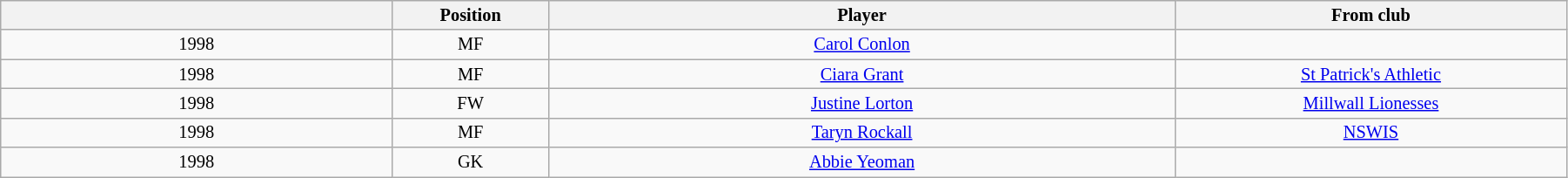<table class="wikitable sortable" style="width:95%; text-align:center; font-size:85%; text-align:center;">
<tr>
<th width="25%"></th>
<th width="10%">Position</th>
<th>Player</th>
<th width="25%">From club</th>
</tr>
<tr>
<td>1998</td>
<td>MF</td>
<td> <a href='#'>Carol Conlon</a></td>
<td></td>
</tr>
<tr>
<td>1998</td>
<td>MF</td>
<td> <a href='#'>Ciara Grant</a></td>
<td> <a href='#'>St Patrick's Athletic</a></td>
</tr>
<tr>
<td>1998</td>
<td>FW</td>
<td> <a href='#'>Justine Lorton</a></td>
<td><em></em> <a href='#'>Millwall Lionesses</a></td>
</tr>
<tr>
<td>1998</td>
<td>MF</td>
<td><em></em> <a href='#'>Taryn Rockall</a></td>
<td><em></em> <a href='#'>NSWIS</a></td>
</tr>
<tr>
<td>1998</td>
<td>GK</td>
<td><a href='#'>Abbie Yeoman</a></td>
<td></td>
</tr>
</table>
